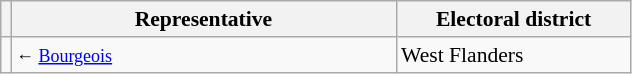<table class="sortable wikitable" style="text-align:left; font-size:90%">
<tr>
<th></th>
<th width="250">Representative</th>
<th width="150">Electoral district</th>
</tr>
<tr>
<td></td>
<td> <small>← <a href='#'>Bourgeois</a></small></td>
<td>West Flanders</td>
</tr>
</table>
